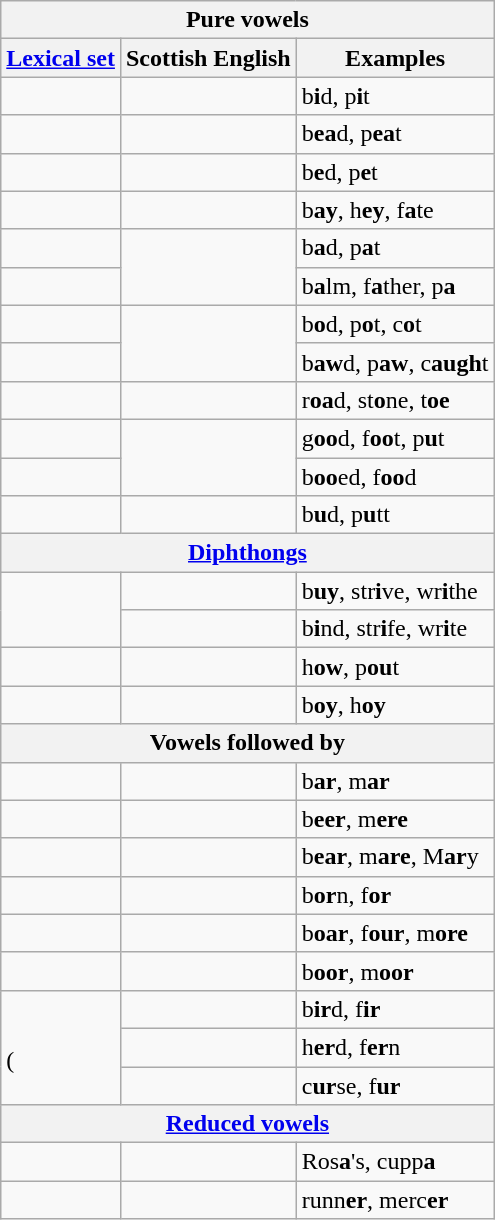<table class="wikitable">
<tr>
<th colspan="3">Pure vowels</th>
</tr>
<tr>
<th><a href='#'>Lexical set</a></th>
<th>Scottish English</th>
<th>Examples</th>
</tr>
<tr>
<td></td>
<td></td>
<td>b<strong>i</strong>d, p<strong>i</strong>t</td>
</tr>
<tr>
<td></td>
<td></td>
<td>b<strong>ea</strong>d, p<strong>ea</strong>t</td>
</tr>
<tr>
<td></td>
<td></td>
<td>b<strong>e</strong>d, p<strong>e</strong>t</td>
</tr>
<tr>
<td></td>
<td></td>
<td>b<strong>ay</strong>, h<strong>ey</strong>, f<strong>a</strong>te</td>
</tr>
<tr>
<td></td>
<td rowspan=2></td>
<td>b<strong>a</strong>d, p<strong>a</strong>t</td>
</tr>
<tr>
<td></td>
<td>b<strong>a</strong>lm, f<strong>a</strong>ther, p<strong>a</strong></td>
</tr>
<tr>
<td></td>
<td rowspan=2></td>
<td>b<strong>o</strong>d, p<strong>o</strong>t, c<strong>o</strong>t</td>
</tr>
<tr>
<td></td>
<td>b<strong>aw</strong>d, p<strong>aw</strong>, c<strong>augh</strong>t</td>
</tr>
<tr>
<td></td>
<td> <br></td>
<td>r<strong>oa</strong>d, st<strong>o</strong>ne, t<strong>oe</strong></td>
</tr>
<tr>
<td></td>
<td rowspan=2></td>
<td>g<strong>oo</strong>d, f<strong>oo</strong>t, p<strong>u</strong>t</td>
</tr>
<tr>
<td></td>
<td>b<strong>oo</strong>ed, f<strong>oo</strong>d</td>
</tr>
<tr>
<td></td>
<td></td>
<td>b<strong>u</strong>d, p<strong>u</strong>tt</td>
</tr>
<tr>
<th colspan="3"><a href='#'>Diphthongs</a></th>
</tr>
<tr>
<td rowspan=2></td>
<td></td>
<td>b<strong>uy</strong>, str<strong>i</strong>ve, wr<strong>i</strong>the</td>
</tr>
<tr>
<td><a href='#'></a></td>
<td>b<strong>i</strong>nd, str<strong>i</strong>fe, wr<strong>i</strong>te</td>
</tr>
<tr>
<td></td>
<td> <br></td>
<td>h<strong>ow</strong>, p<strong>ou</strong>t</td>
</tr>
<tr>
<td></td>
<td></td>
<td>b<strong>oy</strong>, h<strong>oy</strong></td>
</tr>
<tr>
<th colspan="3">Vowels followed by </th>
</tr>
<tr>
<td></td>
<td></td>
<td>b<strong>ar</strong>, m<strong>ar</strong></td>
</tr>
<tr>
<td></td>
<td></td>
<td>b<strong>eer</strong>, m<strong>ere</strong></td>
</tr>
<tr>
<td></td>
<td></td>
<td>b<strong>ear</strong>, m<strong>are</strong>, M<strong>ar</strong>y</td>
</tr>
<tr>
<td></td>
<td></td>
<td>b<strong>or</strong>n, f<strong>or</strong></td>
</tr>
<tr>
<td></td>
<td></td>
<td>b<strong>oar</strong>, f<strong>our</strong>, m<strong>ore</strong></td>
</tr>
<tr>
<td></td>
<td></td>
<td>b<strong>oor</strong>, m<strong>oor</strong></td>
</tr>
<tr>
<td rowspan=3><br>(</td>
<td></td>
<td>b<strong>ir</strong>d, f<strong>ir</strong></td>
</tr>
<tr>
<td></td>
<td>h<strong>er</strong>d, f<strong>er</strong>n</td>
</tr>
<tr>
<td></td>
<td>c<strong>ur</strong>se, f<strong>ur</strong></td>
</tr>
<tr>
<th colspan="3"><a href='#'>Reduced vowels</a></th>
</tr>
<tr>
<td></td>
<td></td>
<td>Ros<strong>a</strong>'s, cupp<strong>a</strong></td>
</tr>
<tr>
<td></td>
<td></td>
<td>runn<strong>er</strong>, merc<strong>er</strong></td>
</tr>
</table>
